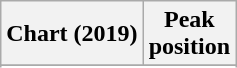<table class="wikitable plainrowheaders sortable">
<tr>
<th scope="col">Chart (2019)</th>
<th scope="col">Peak<br>position</th>
</tr>
<tr>
</tr>
<tr>
</tr>
<tr>
</tr>
</table>
